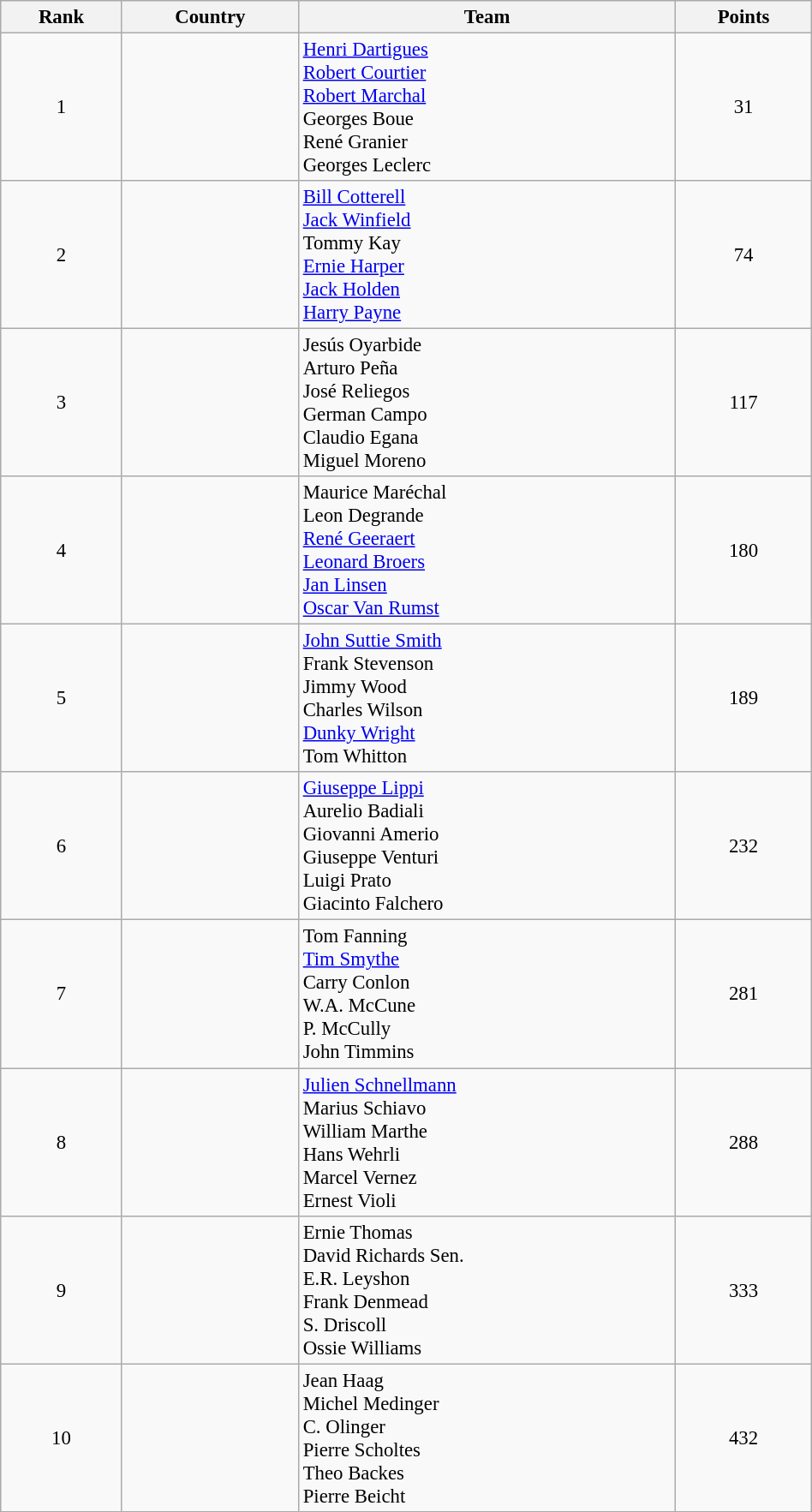<table class="wikitable sortable" style=" text-align:center; font-size:95%;" width="50%">
<tr>
<th>Rank</th>
<th>Country</th>
<th>Team</th>
<th>Points</th>
</tr>
<tr>
<td align=center>1</td>
<td align=left></td>
<td align=left><a href='#'>Henri Dartigues</a><br><a href='#'>Robert Courtier</a><br><a href='#'>Robert Marchal</a><br>Georges Boue<br>René Granier<br>Georges Leclerc</td>
<td>31</td>
</tr>
<tr>
<td align=center>2</td>
<td align=left></td>
<td align=left><a href='#'>Bill Cotterell</a><br><a href='#'>Jack Winfield</a><br>Tommy Kay<br><a href='#'>Ernie Harper</a><br><a href='#'>Jack Holden</a><br><a href='#'>Harry Payne</a></td>
<td>74</td>
</tr>
<tr>
<td align=center>3</td>
<td align=left></td>
<td align=left>Jesús Oyarbide<br>Arturo Peña<br>José Reliegos<br>German Campo<br>Claudio Egana<br>Miguel Moreno</td>
<td>117</td>
</tr>
<tr>
<td align=center>4</td>
<td align=left></td>
<td align=left>Maurice Maréchal<br>Leon Degrande<br><a href='#'>René Geeraert</a><br><a href='#'>Leonard Broers</a><br><a href='#'>Jan Linsen</a><br><a href='#'>Oscar Van Rumst</a></td>
<td>180</td>
</tr>
<tr>
<td align=center>5</td>
<td align=left></td>
<td align=left><a href='#'>John Suttie Smith</a><br>Frank Stevenson<br>Jimmy Wood<br>Charles Wilson<br><a href='#'>Dunky Wright</a><br>Tom Whitton</td>
<td>189</td>
</tr>
<tr>
<td align=center>6</td>
<td align=left></td>
<td align=left><a href='#'>Giuseppe Lippi</a><br>Aurelio Badiali<br>Giovanni Amerio<br>Giuseppe Venturi<br>Luigi Prato<br>Giacinto Falchero</td>
<td>232</td>
</tr>
<tr>
<td align=center>7</td>
<td align=left></td>
<td align=left>Tom Fanning<br><a href='#'>Tim Smythe</a><br>Carry Conlon<br>W.A. McCune<br>P. McCully<br>John Timmins</td>
<td>281</td>
</tr>
<tr>
<td align=center>8</td>
<td align=left></td>
<td align=left><a href='#'>Julien Schnellmann</a><br>Marius Schiavo<br>William Marthe<br>Hans Wehrli<br>Marcel Vernez<br>Ernest Violi</td>
<td>288</td>
</tr>
<tr>
<td align=center>9</td>
<td align=left></td>
<td align=left>Ernie Thomas<br>David Richards Sen.<br>E.R. Leyshon<br>Frank Denmead<br>S. Driscoll<br>Ossie Williams</td>
<td>333</td>
</tr>
<tr>
<td align=center>10</td>
<td align=left></td>
<td align=left>Jean Haag<br>Michel Medinger<br>C. Olinger<br>Pierre Scholtes<br>Theo Backes<br>Pierre Beicht</td>
<td>432</td>
</tr>
</table>
